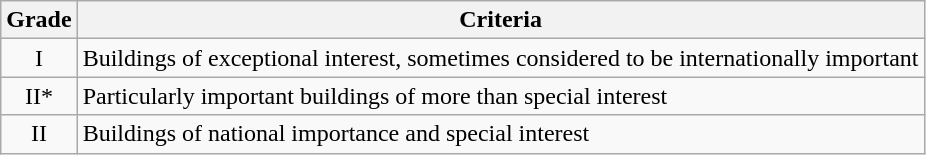<table class="wikitable">
<tr>
<th>Grade</th>
<th>Criteria</th>
</tr>
<tr>
<td align="center" >I</td>
<td>Buildings of exceptional interest, sometimes considered to be internationally important</td>
</tr>
<tr>
<td align="center" >II*</td>
<td>Particularly important buildings of more than special interest</td>
</tr>
<tr>
<td align="center" >II</td>
<td>Buildings of national importance and special interest</td>
</tr>
</table>
